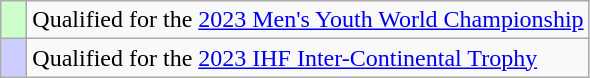<table class="wikitable" style="text-align: left;">
<tr>
<td width=10px bgcolor=#ccffcc></td>
<td>Qualified for the <a href='#'>2023 Men's Youth World Championship</a></td>
</tr>
<tr>
<td width=10px bgcolor=#ccccff></td>
<td>Qualified for the <a href='#'>2023 IHF Inter-Continental Trophy</a></td>
</tr>
</table>
